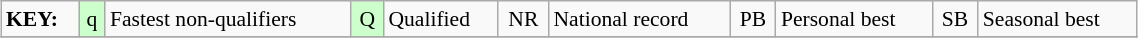<table class="wikitable" style="margin:0.5em auto; font-size:90%;position:relative;" width=60%>
<tr>
<td><strong>KEY:</strong></td>
<td bgcolor=ccffcc align=center>q</td>
<td>Fastest non-qualifiers</td>
<td bgcolor=ccffcc align=center>Q</td>
<td>Qualified</td>
<td align=center>NR</td>
<td>National record</td>
<td align=center>PB</td>
<td>Personal best</td>
<td align=center>SB</td>
<td>Seasonal best</td>
</tr>
<tr>
</tr>
</table>
